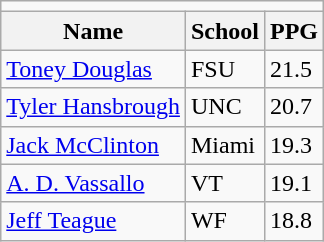<table class="wikitable">
<tr>
<td colspan=3></td>
</tr>
<tr>
<th>Name</th>
<th>School</th>
<th>PPG</th>
</tr>
<tr>
<td><a href='#'>Toney Douglas</a></td>
<td>FSU</td>
<td>21.5</td>
</tr>
<tr>
<td><a href='#'>Tyler Hansbrough</a></td>
<td>UNC</td>
<td>20.7</td>
</tr>
<tr>
<td><a href='#'>Jack McClinton</a></td>
<td>Miami</td>
<td>19.3</td>
</tr>
<tr>
<td><a href='#'>A. D. Vassallo</a></td>
<td>VT</td>
<td>19.1</td>
</tr>
<tr>
<td><a href='#'>Jeff Teague</a></td>
<td>WF</td>
<td>18.8</td>
</tr>
</table>
